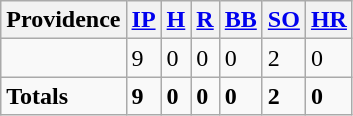<table class="wikitable sortable">
<tr>
<th>Providence</th>
<th><a href='#'>IP</a></th>
<th><a href='#'>H</a></th>
<th><a href='#'>R</a></th>
<th><a href='#'>BB</a></th>
<th><a href='#'>SO</a></th>
<th><a href='#'>HR</a></th>
</tr>
<tr>
<td></td>
<td>9</td>
<td>0</td>
<td>0</td>
<td>0</td>
<td>2</td>
<td>0</td>
</tr>
<tr class="sortbottom">
<td><strong>Totals</strong></td>
<td><strong>9</strong></td>
<td><strong>0</strong></td>
<td><strong>0</strong></td>
<td><strong>0</strong></td>
<td><strong>2</strong></td>
<td><strong>0</strong></td>
</tr>
</table>
